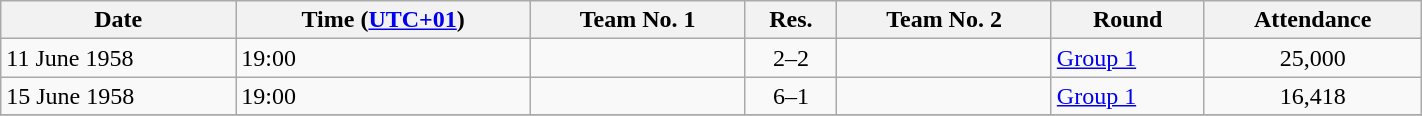<table class="wikitable" style="text-align:left; width:75%;">
<tr>
<th>Date</th>
<th>Time (<a href='#'>UTC+01</a>)</th>
<th>Team No. 1</th>
<th>Res.</th>
<th>Team No. 2</th>
<th>Round</th>
<th>Attendance</th>
</tr>
<tr>
<td>11 June 1958</td>
<td>19:00</td>
<td></td>
<td style="text-align:center;">2–2</td>
<td></td>
<td><a href='#'>Group 1</a></td>
<td style="text-align:center;">25,000</td>
</tr>
<tr>
<td>15 June 1958</td>
<td>19:00</td>
<td><strong></strong></td>
<td style="text-align:center;">6–1</td>
<td></td>
<td><a href='#'>Group 1</a></td>
<td style="text-align:center;">16,418</td>
</tr>
<tr>
</tr>
</table>
